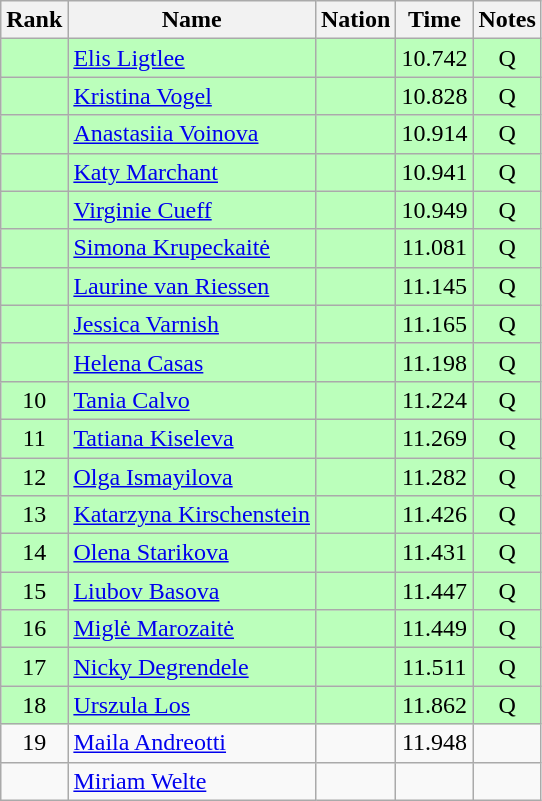<table class="wikitable sortable" style="text-align:center">
<tr>
<th>Rank</th>
<th>Name</th>
<th>Nation</th>
<th>Time</th>
<th>Notes</th>
</tr>
<tr bgcolor=bbffbb>
<td></td>
<td align=left><a href='#'>Elis Ligtlee</a></td>
<td align=left></td>
<td>10.742</td>
<td>Q</td>
</tr>
<tr bgcolor=bbffbb>
<td></td>
<td align=left><a href='#'>Kristina Vogel</a></td>
<td align=left></td>
<td>10.828</td>
<td>Q</td>
</tr>
<tr bgcolor=bbffbb>
<td></td>
<td align=left><a href='#'>Anastasiia Voinova</a></td>
<td align=left></td>
<td>10.914</td>
<td>Q</td>
</tr>
<tr bgcolor=bbffbb>
<td></td>
<td align=left><a href='#'>Katy Marchant</a></td>
<td align=left></td>
<td>10.941</td>
<td>Q</td>
</tr>
<tr bgcolor=bbffbb>
<td></td>
<td align=left><a href='#'>Virginie Cueff</a></td>
<td align=left></td>
<td>10.949</td>
<td>Q</td>
</tr>
<tr bgcolor=bbffbb>
<td></td>
<td align=left><a href='#'>Simona Krupeckaitė</a></td>
<td align=left></td>
<td>11.081</td>
<td>Q</td>
</tr>
<tr bgcolor=bbffbb>
<td></td>
<td align=left><a href='#'>Laurine van Riessen</a></td>
<td align=left></td>
<td>11.145</td>
<td>Q</td>
</tr>
<tr bgcolor=bbffbb>
<td></td>
<td align=left><a href='#'>Jessica Varnish</a></td>
<td align=left></td>
<td>11.165</td>
<td>Q</td>
</tr>
<tr bgcolor=bbffbb>
<td></td>
<td align=left><a href='#'>Helena Casas</a></td>
<td align=left></td>
<td>11.198</td>
<td>Q</td>
</tr>
<tr bgcolor=bbffbb>
<td>10</td>
<td align=left><a href='#'>Tania Calvo</a></td>
<td align=left></td>
<td>11.224</td>
<td>Q</td>
</tr>
<tr bgcolor=bbffbb>
<td>11</td>
<td align=left><a href='#'>Tatiana Kiseleva</a></td>
<td align=left></td>
<td>11.269</td>
<td>Q</td>
</tr>
<tr bgcolor=bbffbb>
<td>12</td>
<td align=left><a href='#'>Olga Ismayilova</a></td>
<td align=left></td>
<td>11.282</td>
<td>Q</td>
</tr>
<tr bgcolor=bbffbb>
<td>13</td>
<td align=left><a href='#'>Katarzyna Kirschenstein</a></td>
<td align=left></td>
<td>11.426</td>
<td>Q</td>
</tr>
<tr bgcolor=bbffbb>
<td>14</td>
<td align=left><a href='#'>Olena Starikova</a></td>
<td align=left></td>
<td>11.431</td>
<td>Q</td>
</tr>
<tr bgcolor=bbffbb>
<td>15</td>
<td align=left><a href='#'>Liubov Basova</a></td>
<td align=left></td>
<td>11.447</td>
<td>Q</td>
</tr>
<tr bgcolor=bbffbb>
<td>16</td>
<td align=left><a href='#'>Miglė Marozaitė</a></td>
<td align=left></td>
<td>11.449</td>
<td>Q</td>
</tr>
<tr bgcolor=bbffbb>
<td>17</td>
<td align=left><a href='#'>Nicky Degrendele</a></td>
<td align=left></td>
<td>11.511</td>
<td>Q</td>
</tr>
<tr bgcolor=bbffbb>
<td>18</td>
<td align=left><a href='#'>Urszula Los</a></td>
<td align=left></td>
<td>11.862</td>
<td>Q</td>
</tr>
<tr>
<td>19</td>
<td align=left><a href='#'>Maila Andreotti</a></td>
<td align=left></td>
<td>11.948</td>
<td></td>
</tr>
<tr>
<td></td>
<td align=left><a href='#'>Miriam Welte</a></td>
<td align=left></td>
<td></td>
<td></td>
</tr>
</table>
